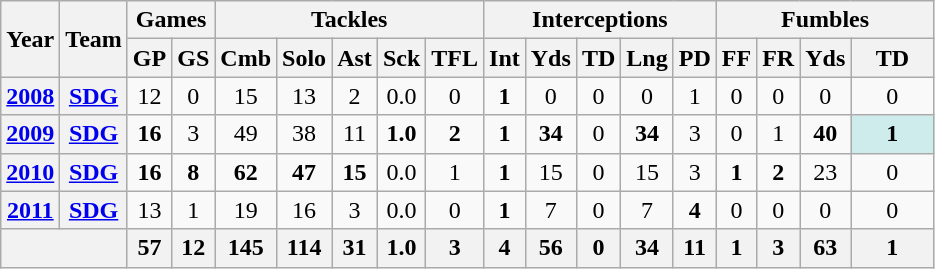<table class="wikitable" style="text-align:center">
<tr>
<th rowspan="2">Year</th>
<th rowspan="2">Team</th>
<th colspan="2">Games</th>
<th colspan="5">Tackles</th>
<th colspan="5">Interceptions</th>
<th colspan="4">Fumbles</th>
</tr>
<tr>
<th>GP</th>
<th>GS</th>
<th>Cmb</th>
<th>Solo</th>
<th>Ast</th>
<th>Sck</th>
<th>TFL</th>
<th>Int</th>
<th>Yds</th>
<th>TD</th>
<th>Lng</th>
<th>PD</th>
<th>FF</th>
<th>FR</th>
<th>Yds</th>
<th>TD</th>
</tr>
<tr>
<th><a href='#'>2008</a></th>
<th><a href='#'>SDG</a></th>
<td>12</td>
<td>0</td>
<td>15</td>
<td>13</td>
<td>2</td>
<td>0.0</td>
<td>0</td>
<td><strong>1</strong></td>
<td>0</td>
<td>0</td>
<td>0</td>
<td>1</td>
<td>0</td>
<td>0</td>
<td>0</td>
<td>0</td>
</tr>
<tr>
<th><a href='#'>2009</a></th>
<th><a href='#'>SDG</a></th>
<td><strong>16</strong></td>
<td>3</td>
<td>49</td>
<td>38</td>
<td>11</td>
<td><strong>1.0</strong></td>
<td><strong>2</strong></td>
<td><strong>1</strong></td>
<td><strong>34</strong></td>
<td>0</td>
<td><strong>34</strong></td>
<td>3</td>
<td>0</td>
<td>1</td>
<td><strong>40</strong></td>
<td style="background:#cfecec; width:3em;"><strong>1</strong></td>
</tr>
<tr>
<th><a href='#'>2010</a></th>
<th><a href='#'>SDG</a></th>
<td><strong>16</strong></td>
<td><strong>8</strong></td>
<td><strong>62</strong></td>
<td><strong>47</strong></td>
<td><strong>15</strong></td>
<td>0.0</td>
<td>1</td>
<td><strong>1</strong></td>
<td>15</td>
<td>0</td>
<td>15</td>
<td>3</td>
<td><strong>1</strong></td>
<td><strong>2</strong></td>
<td>23</td>
<td>0</td>
</tr>
<tr>
<th><a href='#'>2011</a></th>
<th><a href='#'>SDG</a></th>
<td>13</td>
<td>1</td>
<td>19</td>
<td>16</td>
<td>3</td>
<td>0.0</td>
<td>0</td>
<td><strong>1</strong></td>
<td>7</td>
<td>0</td>
<td>7</td>
<td><strong>4</strong></td>
<td>0</td>
<td>0</td>
<td>0</td>
<td>0</td>
</tr>
<tr>
<th colspan="2"></th>
<th>57</th>
<th>12</th>
<th>145</th>
<th>114</th>
<th>31</th>
<th>1.0</th>
<th>3</th>
<th>4</th>
<th>56</th>
<th>0</th>
<th>34</th>
<th>11</th>
<th>1</th>
<th>3</th>
<th>63</th>
<th>1</th>
</tr>
</table>
